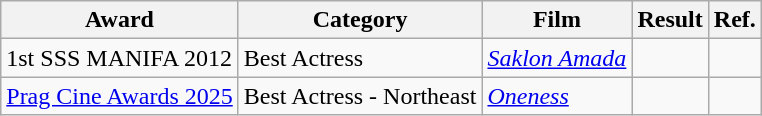<table class="wikitable sortable">
<tr>
<th>Award</th>
<th>Category</th>
<th>Film</th>
<th>Result</th>
<th>Ref.</th>
</tr>
<tr>
<td>1st SSS MANIFA 2012</td>
<td>Best Actress</td>
<td><em><a href='#'>Saklon Amada</a></em></td>
<td></td>
<td></td>
</tr>
<tr>
<td><a href='#'>Prag Cine Awards 2025</a></td>
<td>Best Actress - Northeast</td>
<td><em><a href='#'>Oneness</a></em></td>
<td></td>
<td> </td>
</tr>
</table>
